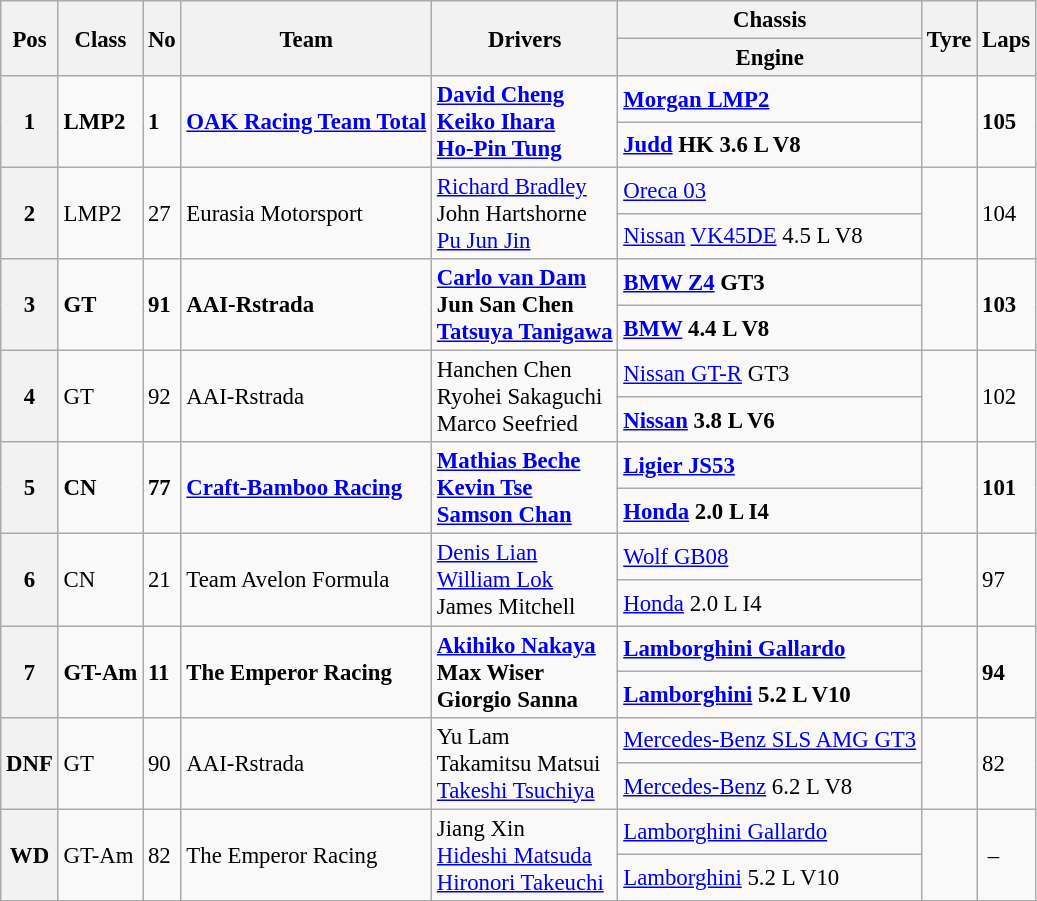<table class="wikitable" style="font-size: 95%;">
<tr>
<th rowspan=2>Pos</th>
<th rowspan=2>Class</th>
<th rowspan=2>No</th>
<th rowspan=2>Team</th>
<th rowspan=2>Drivers</th>
<th>Chassis</th>
<th rowspan=2>Tyre</th>
<th rowspan=2>Laps</th>
</tr>
<tr>
<th>Engine</th>
</tr>
<tr style="font-weight:bold">
<th rowspan=2>1</th>
<td rowspan=2>LMP2</td>
<td rowspan=2>1</td>
<td rowspan=2> <a href='#'>OAK Racing Team Total</a></td>
<td rowspan=2> <a href='#'>David Cheng</a><br> <a href='#'>Keiko Ihara</a><br> <a href='#'>Ho-Pin Tung</a></td>
<td><a href='#'>Morgan LMP2</a></td>
<td rowspan=2></td>
<td rowspan=2>105</td>
</tr>
<tr style="font-weight:bold">
<td><a href='#'>Judd</a> HK 3.6 L V8</td>
</tr>
<tr>
<th rowspan=2>2</th>
<td rowspan=2>LMP2</td>
<td rowspan=2>27</td>
<td rowspan=2> Eurasia Motorsport</td>
<td rowspan=2> <a href='#'>Richard Bradley</a><br> John Hartshorne<br> <a href='#'>Pu Jun Jin</a></td>
<td><a href='#'>Oreca 03</a></td>
<td rowspan=2></td>
<td rowspan=2>104</td>
</tr>
<tr>
<td><a href='#'>Nissan</a> <a href='#'>VK45DE</a> 4.5 L V8</td>
</tr>
<tr style="font-weight:bold">
<th rowspan=2>3</th>
<td rowspan=2>GT</td>
<td rowspan=2>91</td>
<td rowspan=2> AAI-Rstrada</td>
<td rowspan=2> <a href='#'>Carlo van Dam</a><br> Jun San Chen<br> <a href='#'>Tatsuya Tanigawa</a></td>
<td><a href='#'>BMW Z4</a> GT3</td>
<td rowspan=2></td>
<td rowspan=2>103</td>
</tr>
<tr style="font-weight:bold">
<td><a href='#'>BMW</a> 4.4 L V8</td>
</tr>
<tr>
<th rowspan=2>4</th>
<td rowspan=2>GT</td>
<td rowspan=2>92</td>
<td rowspan=2> AAI-Rstrada</td>
<td rowspan=2> Hanchen Chen<br> Ryohei Sakaguchi<br> Marco Seefried</td>
<td><a href='#'>Nissan GT-R</a> GT3</td>
<td rowspan=2></td>
<td rowspan=2>102</td>
</tr>
<tr style="font-weight:bold">
<td><a href='#'>Nissan</a> 3.8 L V6</td>
</tr>
<tr style="font-weight:bold">
<th rowspan=2>5</th>
<td rowspan=2>CN</td>
<td rowspan=2>77</td>
<td rowspan=2> <a href='#'>Craft-Bamboo Racing</a></td>
<td rowspan=2> <a href='#'>Mathias Beche</a><br> <a href='#'>Kevin Tse</a><br> <a href='#'>Samson Chan</a></td>
<td><a href='#'>Ligier JS53</a></td>
<td rowspan=2></td>
<td rowspan=2>101</td>
</tr>
<tr style="font-weight:bold">
<td><a href='#'>Honda</a> 2.0 L I4</td>
</tr>
<tr>
<th rowspan=2>6</th>
<td rowspan=2>CN</td>
<td rowspan=2>21</td>
<td rowspan=2> Team Avelon Formula</td>
<td rowspan=2> <a href='#'>Denis Lian</a><br> <a href='#'>William Lok</a><br> James Mitchell</td>
<td><a href='#'>Wolf GB08</a></td>
<td rowspan=2></td>
<td rowspan=2>97</td>
</tr>
<tr>
<td><a href='#'>Honda</a> 2.0 L I4</td>
</tr>
<tr style="font-weight:bold">
<th rowspan=2>7</th>
<td rowspan=2>GT-Am</td>
<td rowspan=2>11</td>
<td rowspan=2> The Emperor Racing</td>
<td rowspan=2> <a href='#'>Akihiko Nakaya</a><br> Max Wiser<br> Giorgio Sanna</td>
<td><a href='#'>Lamborghini Gallardo</a></td>
<td rowspan=2></td>
<td rowspan=2>94</td>
</tr>
<tr style="font-weight:bold">
<td><a href='#'>Lamborghini</a> 5.2 L V10</td>
</tr>
<tr>
<th rowspan=2>DNF</th>
<td rowspan=2>GT</td>
<td rowspan=2>90</td>
<td rowspan=2> AAI-Rstrada</td>
<td rowspan=2> Yu Lam<br> Takamitsu Matsui<br> <a href='#'>Takeshi Tsuchiya</a></td>
<td><a href='#'>Mercedes-Benz SLS AMG GT3</a></td>
<td rowspan=2></td>
<td rowspan=2>82</td>
</tr>
<tr>
<td><a href='#'>Mercedes-Benz</a> 6.2 L V8</td>
</tr>
<tr>
<th rowspan=2>WD</th>
<td rowspan=2>GT-Am</td>
<td rowspan=2>82</td>
<td rowspan=2> The Emperor Racing</td>
<td rowspan=2> Jiang Xin<br> <a href='#'>Hideshi Matsuda</a><br> <a href='#'>Hironori Takeuchi</a></td>
<td><a href='#'>Lamborghini Gallardo</a></td>
<td rowspan=2></td>
<td rowspan=2> –</td>
</tr>
<tr>
<td><a href='#'>Lamborghini</a> 5.2 L V10</td>
</tr>
</table>
